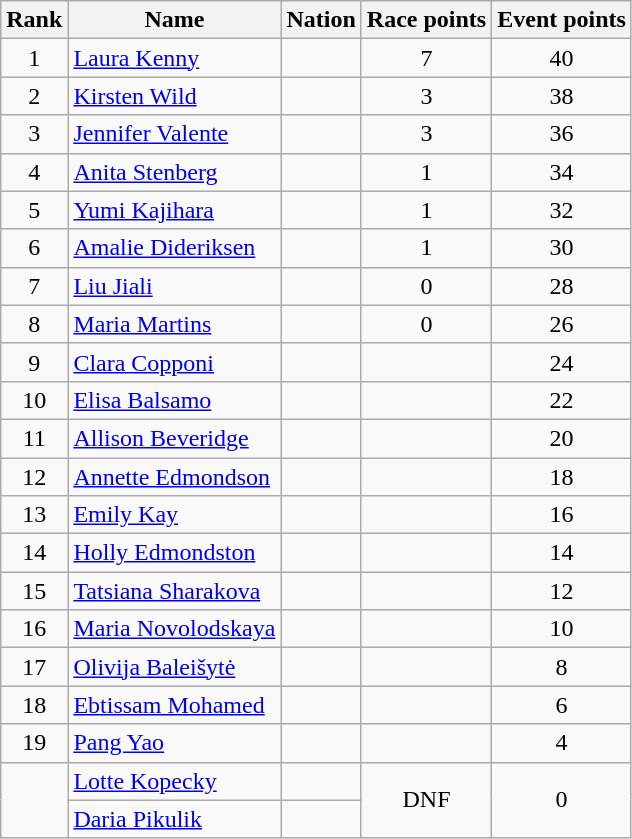<table class="wikitable sortable" style="text-align:center">
<tr>
<th>Rank</th>
<th>Name</th>
<th>Nation</th>
<th>Race points</th>
<th>Event points</th>
</tr>
<tr>
<td>1</td>
<td align=left><a href='#'>Laura Kenny</a></td>
<td align=left></td>
<td>7</td>
<td>40</td>
</tr>
<tr>
<td>2</td>
<td align=left><a href='#'>Kirsten Wild</a></td>
<td align=left></td>
<td>3</td>
<td>38</td>
</tr>
<tr>
<td>3</td>
<td align=left><a href='#'>Jennifer Valente</a></td>
<td align=left></td>
<td>3</td>
<td>36</td>
</tr>
<tr>
<td>4</td>
<td align=left><a href='#'>Anita Stenberg</a></td>
<td align=left></td>
<td>1</td>
<td>34</td>
</tr>
<tr>
<td>5</td>
<td align=left><a href='#'>Yumi Kajihara</a></td>
<td align=left></td>
<td>1</td>
<td>32</td>
</tr>
<tr>
<td>6</td>
<td align=left><a href='#'>Amalie Dideriksen</a></td>
<td align=left></td>
<td>1</td>
<td>30</td>
</tr>
<tr>
<td>7</td>
<td align=left><a href='#'>Liu Jiali</a></td>
<td align=left></td>
<td>0</td>
<td>28</td>
</tr>
<tr>
<td>8</td>
<td align=left><a href='#'>Maria Martins</a></td>
<td align=left></td>
<td>0</td>
<td>26</td>
</tr>
<tr>
<td>9</td>
<td align=left><a href='#'>Clara Copponi</a></td>
<td align=left></td>
<td></td>
<td>24</td>
</tr>
<tr>
<td>10</td>
<td align=left><a href='#'>Elisa Balsamo</a></td>
<td align=left></td>
<td></td>
<td>22</td>
</tr>
<tr>
<td>11</td>
<td align=left><a href='#'>Allison Beveridge</a></td>
<td align=left></td>
<td></td>
<td>20</td>
</tr>
<tr>
<td>12</td>
<td align=left><a href='#'>Annette Edmondson</a></td>
<td align=left></td>
<td></td>
<td>18</td>
</tr>
<tr>
<td>13</td>
<td align=left><a href='#'>Emily Kay</a></td>
<td align=left></td>
<td></td>
<td>16</td>
</tr>
<tr>
<td>14</td>
<td align=left><a href='#'>Holly Edmondston</a></td>
<td align=left></td>
<td></td>
<td>14</td>
</tr>
<tr>
<td>15</td>
<td align=left><a href='#'>Tatsiana Sharakova</a></td>
<td align=left></td>
<td></td>
<td>12</td>
</tr>
<tr>
<td>16</td>
<td align=left><a href='#'>Maria Novolodskaya</a></td>
<td align=left></td>
<td></td>
<td>10</td>
</tr>
<tr>
<td>17</td>
<td align=left><a href='#'>Olivija Baleišytė</a></td>
<td align=left></td>
<td></td>
<td>8</td>
</tr>
<tr>
<td>18</td>
<td align=left><a href='#'>Ebtissam Mohamed</a></td>
<td align=left></td>
<td></td>
<td>6</td>
</tr>
<tr>
<td>19</td>
<td align=left><a href='#'>Pang Yao</a></td>
<td align=left></td>
<td></td>
<td>4</td>
</tr>
<tr>
<td rowspan=2></td>
<td align=left><a href='#'>Lotte Kopecky</a></td>
<td align=left></td>
<td rowspan=2>DNF</td>
<td rowspan=2>0</td>
</tr>
<tr>
<td align=left><a href='#'>Daria Pikulik</a></td>
<td align=left></td>
</tr>
</table>
